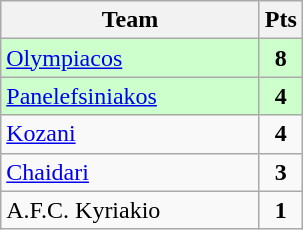<table class="wikitable" style="text-align: center;">
<tr>
<th width=165>Team</th>
<th width=20>Pts</th>
</tr>
<tr bgcolor="#ccffcc">
<td align=left><a href='#'>Olympiacos</a></td>
<td><strong>8</strong></td>
</tr>
<tr bgcolor="#ccffcc">
<td align=left><a href='#'>Panelefsiniakos</a></td>
<td><strong>4</strong></td>
</tr>
<tr>
<td align=left><a href='#'>Kozani</a></td>
<td><strong>4</strong></td>
</tr>
<tr>
<td align=left><a href='#'>Chaidari</a></td>
<td><strong>3</strong></td>
</tr>
<tr>
<td align=left>A.F.C. Kyriakio</td>
<td><strong>1</strong></td>
</tr>
</table>
